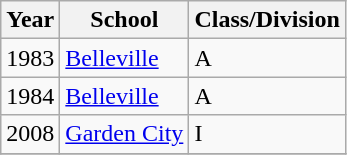<table class="wikitable">
<tr>
<th>Year</th>
<th>School</th>
<th>Class/Division</th>
</tr>
<tr>
<td>1983</td>
<td><a href='#'>Belleville</a></td>
<td>A</td>
</tr>
<tr>
<td>1984</td>
<td><a href='#'>Belleville</a></td>
<td>A</td>
</tr>
<tr>
<td>2008</td>
<td><a href='#'>Garden City</a></td>
<td>I</td>
</tr>
<tr>
</tr>
</table>
